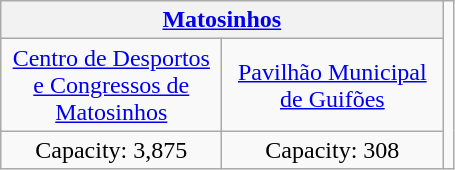<table class="wikitable" style="text-align:center;">
<tr>
<th colspan="2"><a href='#'>Matosinhos</a></th>
<td rowspan="3"><br></td>
</tr>
<tr>
<td width=140px><a href='#'>Centro de Desportos e Congressos de Matosinhos</a></td>
<td width=140px><a href='#'>Pavilhão Municipal de Guifões</a></td>
</tr>
<tr>
<td>Capacity: 3,875</td>
<td>Capacity: 308</td>
</tr>
</table>
